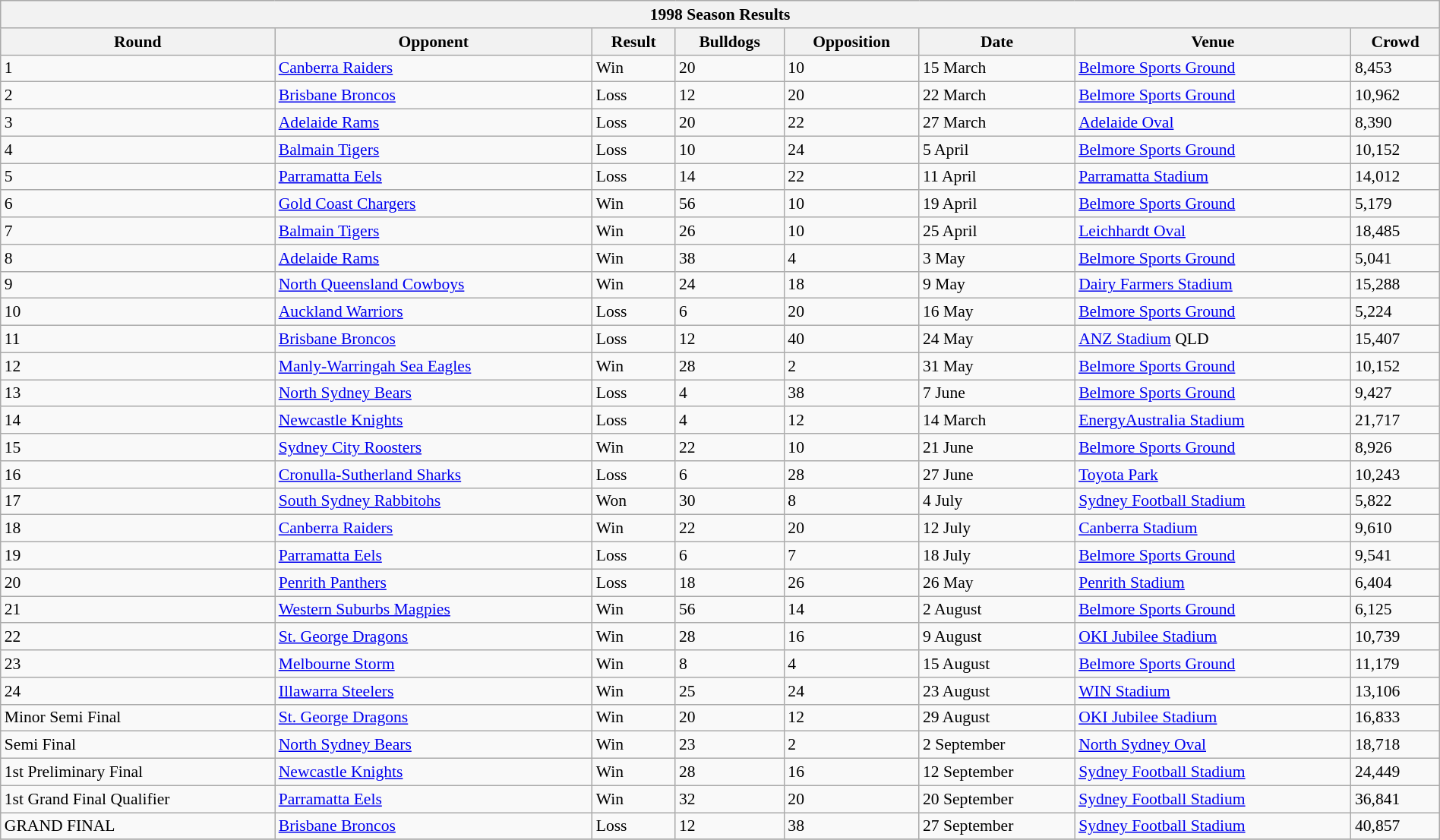<table class="wikitable" width="100%" style="font-size:90%">
<tr bgcolor="#efefef">
<th colspan=11>1998 Season Results</th>
</tr>
<tr bgcolor="#efefef">
<th>Round</th>
<th>Opponent</th>
<th>Result</th>
<th>Bulldogs</th>
<th>Opposition</th>
<th>Date</th>
<th>Venue</th>
<th>Crowd</th>
</tr>
<tr>
<td>1</td>
<td>  <a href='#'>Canberra Raiders</a></td>
<td>Win</td>
<td>20</td>
<td>10</td>
<td>15 March</td>
<td><a href='#'>Belmore Sports Ground</a></td>
<td>8,453</td>
</tr>
<tr>
<td>2</td>
<td>  <a href='#'>Brisbane Broncos</a></td>
<td>Loss</td>
<td>12</td>
<td>20</td>
<td>22 March</td>
<td><a href='#'>Belmore Sports Ground</a></td>
<td>10,962</td>
</tr>
<tr>
<td>3</td>
<td>  <a href='#'>Adelaide Rams</a></td>
<td>Loss</td>
<td>20</td>
<td>22</td>
<td>27 March</td>
<td><a href='#'>Adelaide Oval</a></td>
<td>8,390</td>
</tr>
<tr>
<td>4</td>
<td>  <a href='#'>Balmain Tigers</a></td>
<td>Loss</td>
<td>10</td>
<td>24</td>
<td>5 April</td>
<td><a href='#'>Belmore Sports Ground</a></td>
<td>10,152</td>
</tr>
<tr>
<td>5</td>
<td>  <a href='#'>Parramatta Eels</a></td>
<td>Loss</td>
<td>14</td>
<td>22</td>
<td>11 April</td>
<td><a href='#'>Parramatta Stadium</a></td>
<td>14,012</td>
</tr>
<tr>
<td>6</td>
<td>  <a href='#'>Gold Coast Chargers</a></td>
<td>Win</td>
<td>56</td>
<td>10</td>
<td>19 April</td>
<td><a href='#'>Belmore Sports Ground</a></td>
<td>5,179</td>
</tr>
<tr>
<td>7</td>
<td>  <a href='#'>Balmain Tigers</a></td>
<td>Win</td>
<td>26</td>
<td>10</td>
<td>25 April</td>
<td><a href='#'>Leichhardt Oval</a></td>
<td>18,485</td>
</tr>
<tr>
<td>8</td>
<td>  <a href='#'>Adelaide Rams</a></td>
<td>Win</td>
<td>38</td>
<td>4</td>
<td>3 May</td>
<td><a href='#'>Belmore Sports Ground</a></td>
<td>5,041</td>
</tr>
<tr>
<td>9</td>
<td>  <a href='#'>North Queensland Cowboys</a></td>
<td>Win</td>
<td>24</td>
<td>18</td>
<td>9 May</td>
<td><a href='#'>Dairy Farmers Stadium</a></td>
<td>15,288</td>
</tr>
<tr>
<td>10</td>
<td>  <a href='#'>Auckland Warriors</a></td>
<td>Loss</td>
<td>6</td>
<td>20</td>
<td>16 May</td>
<td><a href='#'>Belmore Sports Ground</a></td>
<td>5,224</td>
</tr>
<tr>
<td>11</td>
<td>  <a href='#'>Brisbane Broncos</a></td>
<td>Loss</td>
<td>12</td>
<td>40</td>
<td>24 May</td>
<td><a href='#'>ANZ Stadium</a> QLD</td>
<td>15,407</td>
</tr>
<tr>
<td>12</td>
<td>  <a href='#'>Manly-Warringah Sea Eagles</a></td>
<td>Win</td>
<td>28</td>
<td>2</td>
<td>31 May</td>
<td><a href='#'>Belmore Sports Ground</a></td>
<td>10,152</td>
</tr>
<tr>
<td>13</td>
<td>  <a href='#'>North Sydney Bears</a></td>
<td>Loss</td>
<td>4</td>
<td>38</td>
<td>7 June</td>
<td><a href='#'>Belmore Sports Ground</a></td>
<td>9,427</td>
</tr>
<tr>
<td>14</td>
<td>  <a href='#'>Newcastle Knights</a></td>
<td>Loss</td>
<td>4</td>
<td>12</td>
<td>14 March</td>
<td><a href='#'>EnergyAustralia Stadium</a></td>
<td>21,717</td>
</tr>
<tr>
<td>15</td>
<td>  <a href='#'>Sydney City Roosters</a></td>
<td>Win</td>
<td>22</td>
<td>10</td>
<td>21 June</td>
<td><a href='#'>Belmore Sports Ground</a></td>
<td>8,926</td>
</tr>
<tr>
<td>16</td>
<td>  <a href='#'>Cronulla-Sutherland Sharks</a></td>
<td>Loss</td>
<td>6</td>
<td>28</td>
<td>27 June</td>
<td><a href='#'>Toyota Park</a></td>
<td>10,243</td>
</tr>
<tr>
<td>17</td>
<td>  <a href='#'>South Sydney Rabbitohs</a></td>
<td>Won</td>
<td>30</td>
<td>8</td>
<td>4 July</td>
<td><a href='#'>Sydney Football Stadium</a></td>
<td>5,822</td>
</tr>
<tr>
<td>18</td>
<td>  <a href='#'>Canberra Raiders</a></td>
<td>Win</td>
<td>22</td>
<td>20</td>
<td>12 July</td>
<td><a href='#'>Canberra Stadium</a></td>
<td>9,610</td>
</tr>
<tr>
<td>19</td>
<td>  <a href='#'>Parramatta Eels</a></td>
<td>Loss</td>
<td>6</td>
<td>7</td>
<td>18 July</td>
<td><a href='#'>Belmore Sports Ground</a></td>
<td>9,541</td>
</tr>
<tr>
<td>20</td>
<td>  <a href='#'>Penrith Panthers</a></td>
<td>Loss</td>
<td>18</td>
<td>26</td>
<td>26 May</td>
<td><a href='#'>Penrith Stadium</a></td>
<td>6,404</td>
</tr>
<tr>
<td>21</td>
<td>  <a href='#'>Western Suburbs Magpies</a></td>
<td>Win</td>
<td>56</td>
<td>14</td>
<td>2 August</td>
<td><a href='#'>Belmore Sports Ground</a></td>
<td>6,125</td>
</tr>
<tr>
<td>22</td>
<td>  <a href='#'>St. George Dragons</a></td>
<td>Win</td>
<td>28</td>
<td>16</td>
<td>9 August</td>
<td><a href='#'>OKI Jubilee Stadium</a></td>
<td>10,739</td>
</tr>
<tr>
<td>23</td>
<td>  <a href='#'>Melbourne Storm</a></td>
<td>Win</td>
<td>8</td>
<td>4</td>
<td>15 August</td>
<td><a href='#'>Belmore Sports Ground</a></td>
<td>11,179</td>
</tr>
<tr>
<td>24</td>
<td>  <a href='#'>Illawarra Steelers</a></td>
<td>Win</td>
<td>25</td>
<td>24</td>
<td>23 August</td>
<td><a href='#'>WIN Stadium</a></td>
<td>13,106</td>
</tr>
<tr>
<td>Minor Semi Final</td>
<td> <a href='#'>St. George Dragons</a></td>
<td>Win</td>
<td>20</td>
<td>12</td>
<td>29 August</td>
<td><a href='#'>OKI Jubilee Stadium</a></td>
<td>16,833</td>
</tr>
<tr>
<td>Semi Final</td>
<td>  <a href='#'>North Sydney Bears</a></td>
<td>Win</td>
<td>23</td>
<td>2</td>
<td>2 September</td>
<td><a href='#'>North Sydney Oval</a></td>
<td>18,718</td>
</tr>
<tr>
<td>1st Preliminary Final</td>
<td>  <a href='#'>Newcastle Knights</a></td>
<td>Win</td>
<td>28</td>
<td>16</td>
<td>12 September</td>
<td><a href='#'>Sydney Football Stadium</a></td>
<td>24,449</td>
</tr>
<tr>
<td>1st Grand Final Qualifier</td>
<td>  <a href='#'>Parramatta Eels</a></td>
<td>Win</td>
<td>32</td>
<td>20</td>
<td>20 September</td>
<td><a href='#'>Sydney Football Stadium</a></td>
<td>36,841</td>
</tr>
<tr>
<td>GRAND FINAL</td>
<td>  <a href='#'>Brisbane Broncos</a></td>
<td>Loss</td>
<td>12</td>
<td>38</td>
<td>27 September</td>
<td><a href='#'>Sydney Football Stadium</a></td>
<td>40,857</td>
</tr>
<tr>
</tr>
</table>
